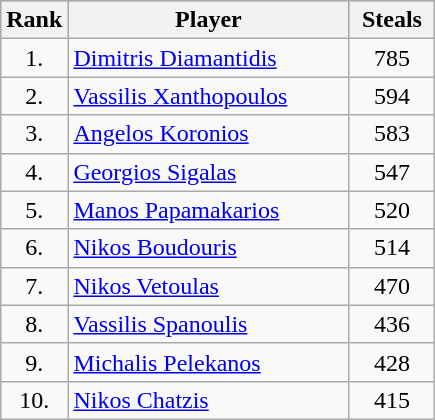<table class="wikitable"  style="text-align:center;">
<tr style="background:silver;">
<th style="width:20px;">Rank</th>
<th style="width:180px;">Player</th>
<th style="width:50px;">Steals</th>
</tr>
<tr>
<td>1.</td>
<td style="text-align:left"> <a href='#'>Dimitris Diamantidis</a></td>
<td>785</td>
</tr>
<tr>
<td>2.</td>
<td style="text-align:left"> <a href='#'>Vassilis Xanthopoulos</a></td>
<td>594</td>
</tr>
<tr>
<td>3.</td>
<td style="text-align:left"> <a href='#'>Angelos Koronios</a></td>
<td>583</td>
</tr>
<tr>
<td>4.</td>
<td style="text-align:left"> <a href='#'>Georgios Sigalas</a></td>
<td>547</td>
</tr>
<tr>
<td>5.</td>
<td style="text-align:left"> <a href='#'>Manos Papamakarios</a></td>
<td>520</td>
</tr>
<tr>
<td>6.</td>
<td style="text-align:left"> <a href='#'>Nikos Boudouris</a></td>
<td>514</td>
</tr>
<tr>
<td>7.</td>
<td style="text-align:left"> <a href='#'>Nikos Vetoulas</a></td>
<td>470</td>
</tr>
<tr>
<td>8.</td>
<td style="text-align:left"> <a href='#'>Vassilis Spanoulis</a></td>
<td>436</td>
</tr>
<tr>
<td>9.</td>
<td style="text-align:left"> <a href='#'>Michalis Pelekanos</a></td>
<td>428</td>
</tr>
<tr>
<td>10.</td>
<td style="text-align:left"> <a href='#'>Nikos Chatzis</a></td>
<td>415</td>
</tr>
</table>
